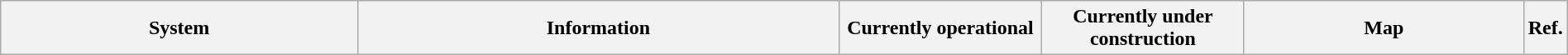<table class="wikitable" style="width:100%">
<tr>
<th style="width:23%">System</th>
<th style="width:31%" colspan=2>Information</th>
<th style="width:13%">Currently operational</th>
<th style="width:13%">Currently under construction</th>
<th style="width:18%">Map</th>
<th style="width:2%">Ref.<br>
</th>
</tr>
</table>
